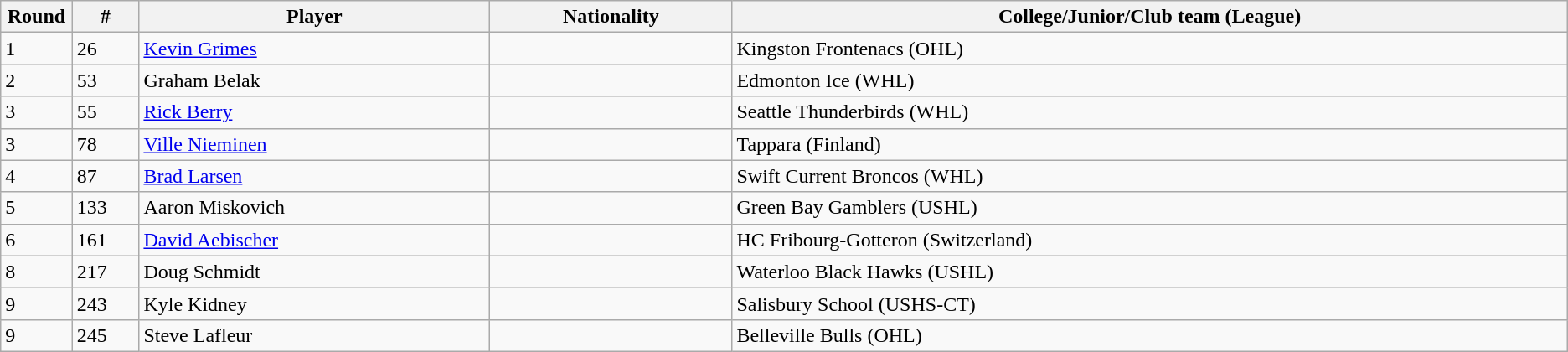<table class="wikitable">
<tr align="center">
<th bgcolor="#DDDDFF" width="4.0%">Round</th>
<th bgcolor="#DDDDFF" width="4.0%">#</th>
<th bgcolor="#DDDDFF" width="21.0%">Player</th>
<th bgcolor="#DDDDFF" width="14.5%">Nationality</th>
<th bgcolor="#DDDDFF" width="50.0%">College/Junior/Club team (League)</th>
</tr>
<tr>
<td>1</td>
<td>26</td>
<td><a href='#'>Kevin Grimes</a></td>
<td></td>
<td>Kingston Frontenacs (OHL)</td>
</tr>
<tr>
<td>2</td>
<td>53</td>
<td>Graham Belak</td>
<td></td>
<td>Edmonton Ice (WHL)</td>
</tr>
<tr>
<td>3</td>
<td>55</td>
<td><a href='#'>Rick Berry</a></td>
<td></td>
<td>Seattle Thunderbirds (WHL)</td>
</tr>
<tr>
<td>3</td>
<td>78</td>
<td><a href='#'>Ville Nieminen</a></td>
<td></td>
<td>Tappara (Finland)</td>
</tr>
<tr>
<td>4</td>
<td>87</td>
<td><a href='#'>Brad Larsen</a></td>
<td></td>
<td>Swift Current Broncos (WHL)</td>
</tr>
<tr>
<td>5</td>
<td>133</td>
<td>Aaron Miskovich</td>
<td></td>
<td>Green Bay Gamblers (USHL)</td>
</tr>
<tr>
<td>6</td>
<td>161</td>
<td><a href='#'>David Aebischer</a></td>
<td></td>
<td>HC Fribourg-Gotteron (Switzerland)</td>
</tr>
<tr>
<td>8</td>
<td>217</td>
<td>Doug Schmidt</td>
<td></td>
<td>Waterloo Black Hawks (USHL)</td>
</tr>
<tr>
<td>9</td>
<td>243</td>
<td>Kyle Kidney</td>
<td></td>
<td>Salisbury School (USHS-CT)</td>
</tr>
<tr>
<td>9</td>
<td>245</td>
<td>Steve Lafleur</td>
<td></td>
<td>Belleville Bulls (OHL)</td>
</tr>
</table>
